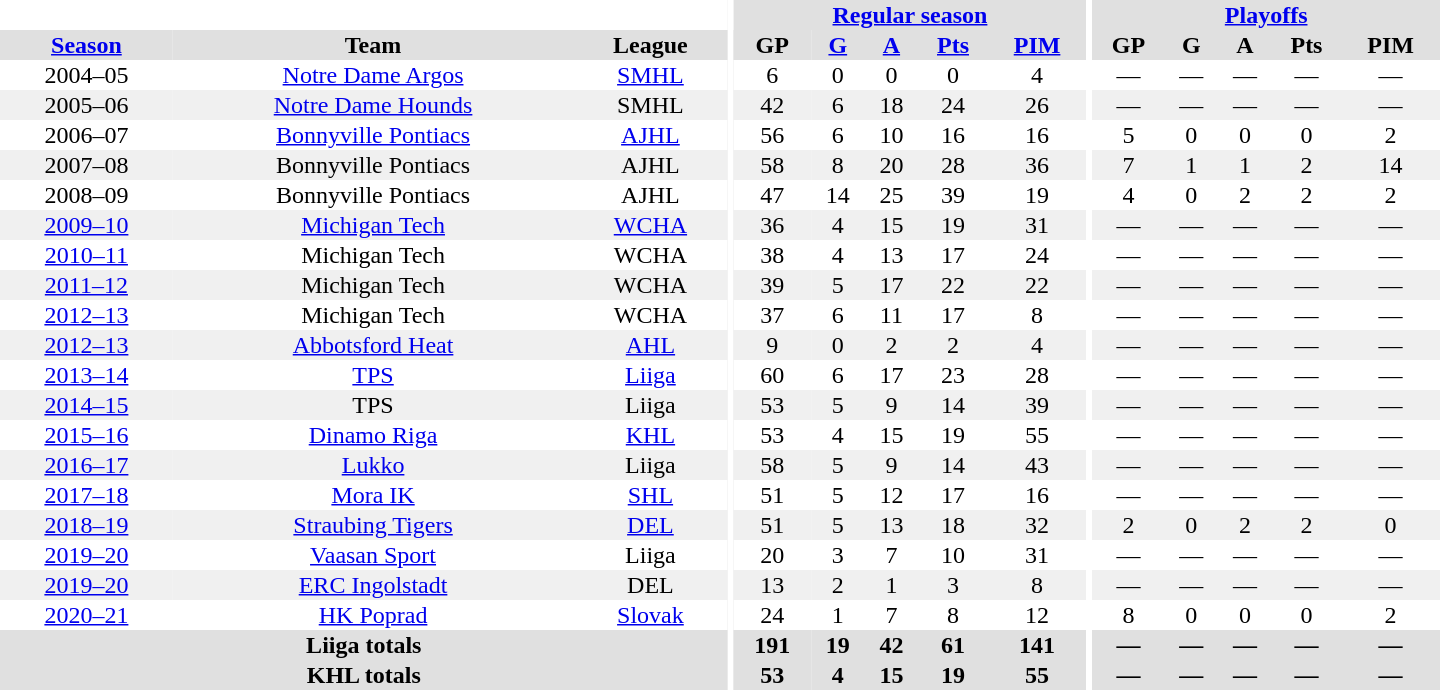<table border="0" cellpadding="1" cellspacing="0" style="text-align:center; width:60em">
<tr bgcolor="#e0e0e0">
<th colspan="3" bgcolor="#ffffff"></th>
<th rowspan="99" bgcolor="#ffffff"></th>
<th colspan="5"><a href='#'>Regular season</a></th>
<th rowspan="99" bgcolor="#ffffff"></th>
<th colspan="5"><a href='#'>Playoffs</a></th>
</tr>
<tr bgcolor="#e0e0e0">
<th><a href='#'>Season</a></th>
<th>Team</th>
<th>League</th>
<th>GP</th>
<th><a href='#'>G</a></th>
<th><a href='#'>A</a></th>
<th><a href='#'>Pts</a></th>
<th><a href='#'>PIM</a></th>
<th>GP</th>
<th>G</th>
<th>A</th>
<th>Pts</th>
<th>PIM</th>
</tr>
<tr>
<td>2004–05</td>
<td><a href='#'>Notre Dame Argos</a></td>
<td><a href='#'>SMHL</a></td>
<td>6</td>
<td>0</td>
<td>0</td>
<td>0</td>
<td>4</td>
<td>—</td>
<td>—</td>
<td>—</td>
<td>—</td>
<td>—</td>
</tr>
<tr bgcolor="#f0f0f0">
<td>2005–06</td>
<td><a href='#'>Notre Dame Hounds</a></td>
<td>SMHL</td>
<td>42</td>
<td>6</td>
<td>18</td>
<td>24</td>
<td>26</td>
<td>—</td>
<td>—</td>
<td>—</td>
<td>—</td>
<td>—</td>
</tr>
<tr>
<td>2006–07</td>
<td><a href='#'>Bonnyville Pontiacs</a></td>
<td><a href='#'>AJHL</a></td>
<td>56</td>
<td>6</td>
<td>10</td>
<td>16</td>
<td>16</td>
<td>5</td>
<td>0</td>
<td>0</td>
<td>0</td>
<td>2</td>
</tr>
<tr bgcolor="#f0f0f0">
<td>2007–08</td>
<td>Bonnyville Pontiacs</td>
<td>AJHL</td>
<td>58</td>
<td>8</td>
<td>20</td>
<td>28</td>
<td>36</td>
<td>7</td>
<td>1</td>
<td>1</td>
<td>2</td>
<td>14</td>
</tr>
<tr>
<td>2008–09</td>
<td>Bonnyville Pontiacs</td>
<td>AJHL</td>
<td>47</td>
<td>14</td>
<td>25</td>
<td>39</td>
<td>19</td>
<td>4</td>
<td>0</td>
<td>2</td>
<td>2</td>
<td>2</td>
</tr>
<tr bgcolor="#f0f0f0">
<td><a href='#'>2009–10</a></td>
<td><a href='#'>Michigan Tech</a></td>
<td><a href='#'>WCHA</a></td>
<td>36</td>
<td>4</td>
<td>15</td>
<td>19</td>
<td>31</td>
<td>—</td>
<td>—</td>
<td>—</td>
<td>—</td>
<td>—</td>
</tr>
<tr>
<td><a href='#'>2010–11</a></td>
<td>Michigan Tech</td>
<td>WCHA</td>
<td>38</td>
<td>4</td>
<td>13</td>
<td>17</td>
<td>24</td>
<td>—</td>
<td>—</td>
<td>—</td>
<td>—</td>
<td>—</td>
</tr>
<tr bgcolor="#f0f0f0">
<td><a href='#'>2011–12</a></td>
<td>Michigan Tech</td>
<td>WCHA</td>
<td>39</td>
<td>5</td>
<td>17</td>
<td>22</td>
<td>22</td>
<td>—</td>
<td>—</td>
<td>—</td>
<td>—</td>
<td>—</td>
</tr>
<tr>
<td><a href='#'>2012–13</a></td>
<td>Michigan Tech</td>
<td>WCHA</td>
<td>37</td>
<td>6</td>
<td>11</td>
<td>17</td>
<td>8</td>
<td>—</td>
<td>—</td>
<td>—</td>
<td>—</td>
<td>—</td>
</tr>
<tr bgcolor="#f0f0f0">
<td><a href='#'>2012–13</a></td>
<td><a href='#'>Abbotsford Heat</a></td>
<td><a href='#'>AHL</a></td>
<td>9</td>
<td>0</td>
<td>2</td>
<td>2</td>
<td>4</td>
<td>—</td>
<td>—</td>
<td>—</td>
<td>—</td>
<td>—</td>
</tr>
<tr>
<td><a href='#'>2013–14</a></td>
<td><a href='#'>TPS</a></td>
<td><a href='#'>Liiga</a></td>
<td>60</td>
<td>6</td>
<td>17</td>
<td>23</td>
<td>28</td>
<td>—</td>
<td>—</td>
<td>—</td>
<td>—</td>
<td>—</td>
</tr>
<tr bgcolor="#f0f0f0">
<td><a href='#'>2014–15</a></td>
<td>TPS</td>
<td>Liiga</td>
<td>53</td>
<td>5</td>
<td>9</td>
<td>14</td>
<td>39</td>
<td>—</td>
<td>—</td>
<td>—</td>
<td>—</td>
<td>—</td>
</tr>
<tr>
<td><a href='#'>2015–16</a></td>
<td><a href='#'>Dinamo Riga</a></td>
<td><a href='#'>KHL</a></td>
<td>53</td>
<td>4</td>
<td>15</td>
<td>19</td>
<td>55</td>
<td>—</td>
<td>—</td>
<td>—</td>
<td>—</td>
<td>—</td>
</tr>
<tr bgcolor="#f0f0f0">
<td><a href='#'>2016–17</a></td>
<td><a href='#'>Lukko</a></td>
<td>Liiga</td>
<td>58</td>
<td>5</td>
<td>9</td>
<td>14</td>
<td>43</td>
<td>—</td>
<td>—</td>
<td>—</td>
<td>—</td>
<td>—</td>
</tr>
<tr>
<td><a href='#'>2017–18</a></td>
<td><a href='#'>Mora IK</a></td>
<td><a href='#'>SHL</a></td>
<td>51</td>
<td>5</td>
<td>12</td>
<td>17</td>
<td>16</td>
<td>—</td>
<td>—</td>
<td>—</td>
<td>—</td>
<td>—</td>
</tr>
<tr bgcolor="#f0f0f0">
<td><a href='#'>2018–19</a></td>
<td><a href='#'>Straubing Tigers</a></td>
<td><a href='#'>DEL</a></td>
<td>51</td>
<td>5</td>
<td>13</td>
<td>18</td>
<td>32</td>
<td>2</td>
<td>0</td>
<td>2</td>
<td>2</td>
<td>0</td>
</tr>
<tr>
<td><a href='#'>2019–20</a></td>
<td><a href='#'>Vaasan Sport</a></td>
<td>Liiga</td>
<td>20</td>
<td>3</td>
<td>7</td>
<td>10</td>
<td>31</td>
<td>—</td>
<td>—</td>
<td>—</td>
<td>—</td>
<td>—</td>
</tr>
<tr bgcolor="#f0f0f0">
<td><a href='#'>2019–20</a></td>
<td><a href='#'>ERC Ingolstadt</a></td>
<td>DEL</td>
<td>13</td>
<td>2</td>
<td>1</td>
<td>3</td>
<td>8</td>
<td>—</td>
<td>—</td>
<td>—</td>
<td>—</td>
<td>—</td>
</tr>
<tr>
<td><a href='#'>2020–21</a></td>
<td><a href='#'>HK Poprad</a></td>
<td><a href='#'>Slovak</a></td>
<td>24</td>
<td>1</td>
<td>7</td>
<td>8</td>
<td>12</td>
<td>8</td>
<td>0</td>
<td>0</td>
<td>0</td>
<td>2</td>
</tr>
<tr bgcolor="#e0e0e0">
<th colspan="3">Liiga totals</th>
<th>191</th>
<th>19</th>
<th>42</th>
<th>61</th>
<th>141</th>
<th>—</th>
<th>—</th>
<th>—</th>
<th>—</th>
<th>—</th>
</tr>
<tr bgcolor="#e0e0e0">
<th colspan="3">KHL totals</th>
<th>53</th>
<th>4</th>
<th>15</th>
<th>19</th>
<th>55</th>
<th>—</th>
<th>—</th>
<th>—</th>
<th>—</th>
<th>—</th>
</tr>
</table>
